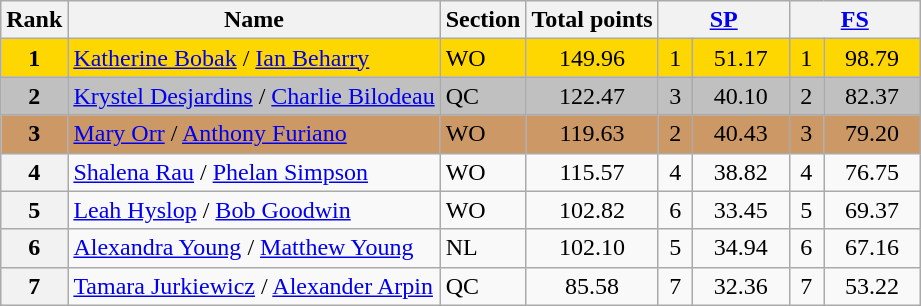<table class="wikitable sortable">
<tr>
<th>Rank</th>
<th>Name</th>
<th>Section</th>
<th>Total points</th>
<th colspan="2" width="80px"><a href='#'>SP</a></th>
<th colspan="2" width="80px"><a href='#'>FS</a></th>
</tr>
<tr bgcolor="gold">
<td align="center"><strong>1</strong></td>
<td><a href='#'>Katherine Bobak</a> / <a href='#'>Ian Beharry</a></td>
<td>WO</td>
<td align="center">149.96</td>
<td align="center">1</td>
<td align="center">51.17</td>
<td align="center">1</td>
<td align="center">98.79</td>
</tr>
<tr bgcolor="silver">
<td align="center"><strong>2</strong></td>
<td><a href='#'>Krystel Desjardins</a> / <a href='#'>Charlie Bilodeau</a></td>
<td>QC</td>
<td align="center">122.47</td>
<td align="center">3</td>
<td align="center">40.10</td>
<td align="center">2</td>
<td align="center">82.37</td>
</tr>
<tr bgcolor="cc9966">
<td align="center"><strong>3</strong></td>
<td><a href='#'>Mary Orr</a> / <a href='#'>Anthony Furiano</a></td>
<td>WO</td>
<td align="center">119.63</td>
<td align="center">2</td>
<td align="center">40.43</td>
<td align="center">3</td>
<td align="center">79.20</td>
</tr>
<tr>
<th>4</th>
<td><a href='#'>Shalena Rau</a> / <a href='#'>Phelan Simpson</a></td>
<td>WO</td>
<td align="center">115.57</td>
<td align="center">4</td>
<td align="center">38.82</td>
<td align="center">4</td>
<td align="center">76.75</td>
</tr>
<tr>
<th>5</th>
<td><a href='#'>Leah Hyslop</a> / <a href='#'>Bob Goodwin</a></td>
<td>WO</td>
<td align="center">102.82</td>
<td align="center">6</td>
<td align="center">33.45</td>
<td align="center">5</td>
<td align="center">69.37</td>
</tr>
<tr>
<th>6</th>
<td><a href='#'>Alexandra Young</a> / <a href='#'>Matthew Young</a></td>
<td>NL</td>
<td align="center">102.10</td>
<td align="center">5</td>
<td align="center">34.94</td>
<td align="center">6</td>
<td align="center">67.16</td>
</tr>
<tr>
<th>7</th>
<td><a href='#'>Tamara Jurkiewicz</a> / <a href='#'>Alexander Arpin</a></td>
<td>QC</td>
<td align="center">85.58</td>
<td align="center">7</td>
<td align="center">32.36</td>
<td align="center">7</td>
<td align="center">53.22</td>
</tr>
</table>
